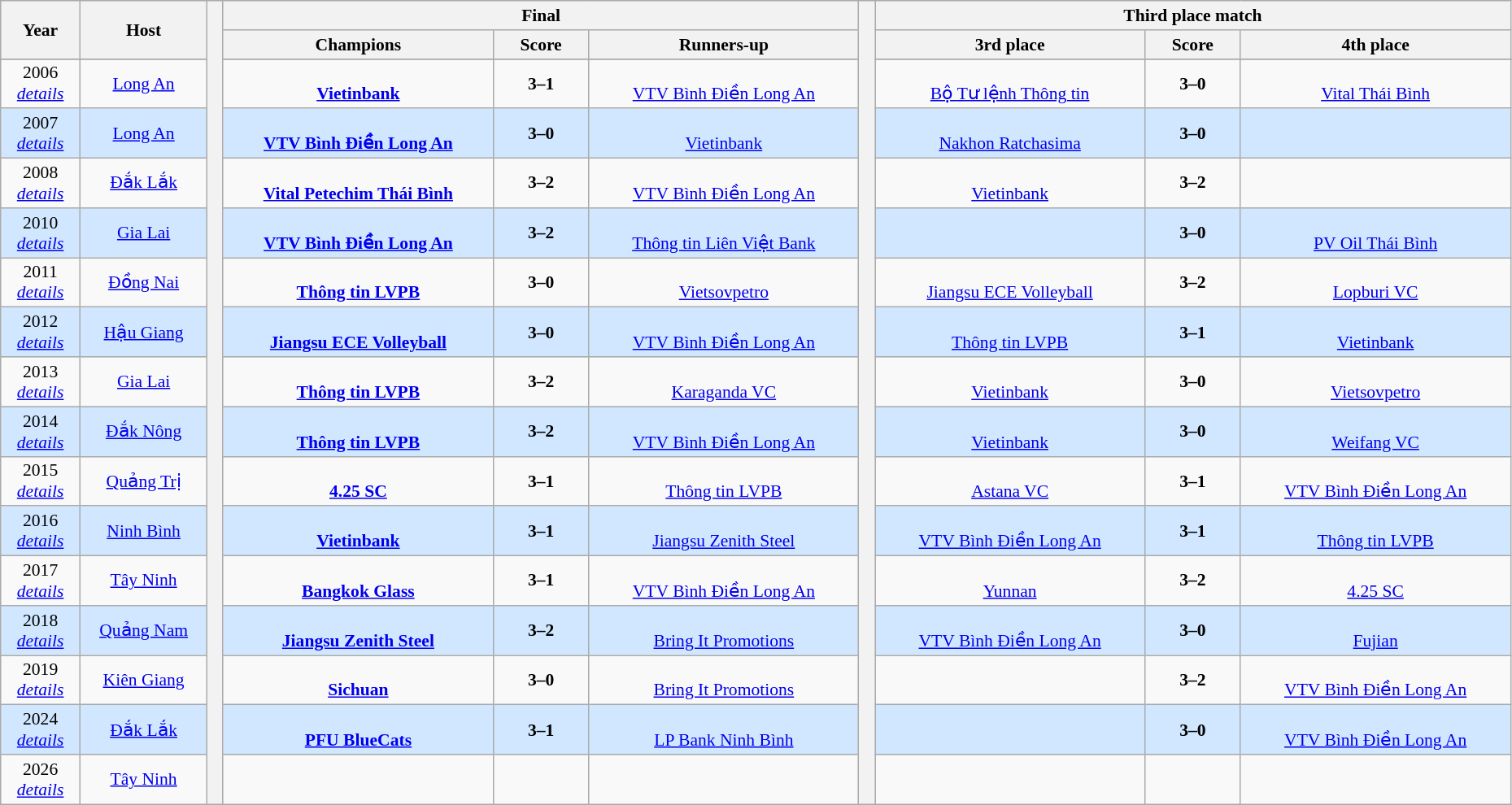<table class="wikitable" style="font-size:90%; width: 98%; text-align: center;">
<tr bgcolor="#FFD4E4">
<th rowspan="2" width="5%">Year</th>
<th rowspan="2" width="8%">Host</th>
<th rowspan="20" width="1%" bgcolor="ffffff"></th>
<th colspan="3">Final</th>
<th rowspan="20" width="1%" bgcolor="ffffff"></th>
<th colspan="3">Third place match</th>
</tr>
<tr bgcolor="#EFEFEF">
<th width="17%">Champions</th>
<th width="6%">Score</th>
<th width="17%">Runners-up</th>
<th width="17%">3rd place</th>
<th width="6%">Score</th>
<th width="17%">4th place</th>
</tr>
<tr bgcolor="#D0E7FF">
</tr>
<tr>
<td>2006<br><em><a href='#'>details</a></em></td>
<td><a href='#'>Long An</a></td>
<td><strong><br> <a href='#'>Vietinbank</a></strong></td>
<td><strong>3–1</strong></td>
<td><br> <a href='#'>VTV Bình Điền Long An</a></td>
<td><br> <a href='#'>Bộ Tư lệnh Thông tin</a></td>
<td><strong>3–0</strong></td>
<td><br> <a href='#'>Vital Thái Bình</a></td>
</tr>
<tr bgcolor="#D0E7FF">
<td>2007<br><em><a href='#'>details</a></em></td>
<td><a href='#'>Long An</a></td>
<td><strong><br>  <a href='#'>VTV Bình Điền Long An</a></strong></td>
<td><strong>3–0</strong></td>
<td><br> <a href='#'>Vietinbank</a></td>
<td><br> <a href='#'>Nakhon Ratchasima</a></td>
<td><strong>3–0</strong></td>
<td></td>
</tr>
<tr>
<td>2008<br><em><a href='#'>details</a></em></td>
<td><a href='#'>Đắk Lắk</a></td>
<td><strong><br> <a href='#'>Vital Petechim Thái Bình</a></strong></td>
<td><strong>3–2</strong></td>
<td><br> <a href='#'>VTV Bình Điền Long An</a></td>
<td><br> <a href='#'>Vietinbank</a></td>
<td><strong>3–2</strong></td>
<td><br> </td>
</tr>
<tr bgcolor="#D0E7FF">
<td>2010<br><em><a href='#'>details</a></em></td>
<td><a href='#'>Gia Lai</a></td>
<td><strong><br> <a href='#'>VTV Bình Điền Long An</a></strong></td>
<td><strong>3–2</strong></td>
<td><br> <a href='#'>Thông tin Liên Việt Bank</a></td>
<td></td>
<td><strong>3–0</strong></td>
<td><br> <a href='#'>PV Oil Thái Bình</a></td>
</tr>
<tr>
<td>2011<br><em><a href='#'>details</a></em></td>
<td><a href='#'>Đồng Nai</a></td>
<td><strong><br> <a href='#'>Thông tin LVPB</a></strong></td>
<td><strong>3–0</strong></td>
<td><br> <a href='#'>Vietsovpetro</a></td>
<td><br> <a href='#'>Jiangsu ECE Volleyball</a></td>
<td><strong>3–2</strong></td>
<td><br> <a href='#'>Lopburi VC</a></td>
</tr>
<tr bgcolor="#D0E7FF">
<td>2012<br><em><a href='#'>details</a></em></td>
<td><a href='#'>Hậu Giang</a></td>
<td><strong><br> <a href='#'>Jiangsu ECE Volleyball</a></strong></td>
<td><strong>3–0</strong></td>
<td><br> <a href='#'>VTV Bình Điền Long An</a></td>
<td><br> <a href='#'>Thông tin LVPB</a></td>
<td><strong>3–1</strong></td>
<td><br> <a href='#'>Vietinbank</a></td>
</tr>
<tr>
<td>2013<br><em><a href='#'>details</a></em></td>
<td><a href='#'>Gia Lai</a></td>
<td><strong><br> <a href='#'>Thông tin LVPB</a></strong></td>
<td><strong>3–2</strong></td>
<td><br> <a href='#'>Karaganda VC</a></td>
<td><br> <a href='#'>Vietinbank</a></td>
<td><strong>3–0</strong></td>
<td> <br> <a href='#'>Vietsovpetro</a></td>
</tr>
<tr bgcolor="#D0E7FF">
<td>2014<br><em><a href='#'>details</a></em></td>
<td><a href='#'>Đắk Nông</a></td>
<td><strong> <br> <a href='#'>Thông tin LVPB</a></strong></td>
<td><strong> 3–2</strong></td>
<td><br> <a href='#'>VTV Bình Điền Long An</a></td>
<td><br> <a href='#'>Vietinbank</a></td>
<td><strong> 3–0</strong></td>
<td><br> <a href='#'>Weifang VC</a></td>
</tr>
<tr>
<td>2015<br><em><a href='#'>details</a></em></td>
<td><a href='#'>Quảng Trị</a></td>
<td><strong><br><a href='#'>4.25 SC</a></strong></td>
<td><strong> 3–1</strong></td>
<td><br><a href='#'>Thông tin LVPB</a></td>
<td><br> <a href='#'>Astana VC</a></td>
<td><strong> 3–1</strong></td>
<td><br> <a href='#'>VTV Bình Điền Long An</a></td>
</tr>
<tr bgcolor="#D0E7FF">
<td>2016<br><em><a href='#'>details</a></em></td>
<td><a href='#'>Ninh Bình</a></td>
<td><strong><br><a href='#'>Vietinbank</a></strong></td>
<td><strong>3–1</strong></td>
<td><br> <a href='#'>Jiangsu Zenith Steel</a></td>
<td><br> <a href='#'>VTV Bình Điền Long An</a></td>
<td><strong>3–1</strong></td>
<td><br> <a href='#'>Thông tin LVPB</a></td>
</tr>
<tr>
<td>2017<br><em><a href='#'>details</a></em></td>
<td><a href='#'>Tây Ninh</a></td>
<td><strong><br> <a href='#'>Bangkok Glass</a></strong></td>
<td><strong>3–1</strong></td>
<td><br> <a href='#'>VTV Bình Điền Long An</a></td>
<td><br> <a href='#'>Yunnan</a></td>
<td><strong>3–2</strong></td>
<td><br> <a href='#'>4.25 SC</a></td>
</tr>
<tr bgcolor="#D0E7FF">
<td>2018<br><em><a href='#'>details</a></em></td>
<td><a href='#'>Quảng Nam</a></td>
<td><strong><br> <a href='#'>Jiangsu Zenith Steel</a></strong></td>
<td><strong>3–2</strong></td>
<td><br> <a href='#'>Bring It Promotions</a></td>
<td><br> <a href='#'>VTV Bình Điền Long An</a></td>
<td><strong>3–0</strong></td>
<td><br> <a href='#'>Fujian</a></td>
</tr>
<tr>
<td>2019<br><em><a href='#'>details</a></em></td>
<td><a href='#'>Kiên Giang</a></td>
<td><strong><br> <a href='#'>Sichuan</a></strong></td>
<td><strong>3–0</strong></td>
<td><br> <a href='#'>Bring It Promotions</a></td>
<td></td>
<td><strong>3–2</strong></td>
<td><br> <a href='#'>VTV Bình Điền Long An</a></td>
</tr>
<tr bgcolor="#D0E7FF">
<td>2024<br><em><a href='#'>details</a></em></td>
<td><a href='#'>Đắk Lắk</a></td>
<td><strong><br> <a href='#'>PFU BlueCats</a></strong></td>
<td><strong>3–1</strong></td>
<td><br> <a href='#'>LP Bank Ninh Bình</a></td>
<td><br> </td>
<td><strong>3–0</strong></td>
<td><br> <a href='#'>VTV Bình Điền Long An</a></td>
</tr>
<tr>
<td>2026<br><em><a href='#'>details</a></em></td>
<td><a href='#'>Tây Ninh</a></td>
<td></td>
<td></td>
<td></td>
<td></td>
<td></td>
<td></td>
</tr>
</table>
